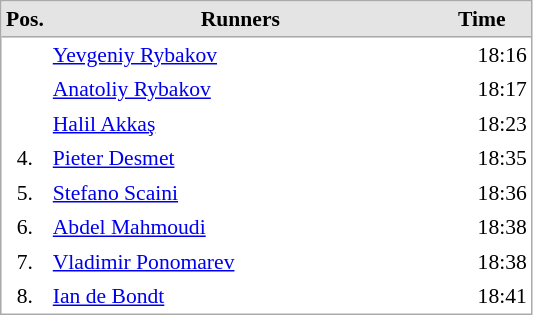<table cellspacing="0" cellpadding="3" style="border:1px solid #AAAAAA;font-size:90%">
<tr bgcolor="#E4E4E4">
<th style="border-bottom:1px solid #AAAAAA" width=10>Pos.</th>
<th style="border-bottom:1px solid #AAAAAA" width=250>Runners</th>
<th style="border-bottom:1px solid #AAAAAA" width=60>Time</th>
</tr>
<tr align="center">
<td align="center"></td>
<td align="left"> <a href='#'>Yevgeniy Rybakov</a></td>
<td align="right">18:16</td>
</tr>
<tr align="center">
<td align="center"></td>
<td align="left"> <a href='#'>Anatoliy Rybakov</a></td>
<td align="right">18:17</td>
</tr>
<tr align="center">
<td align="center"></td>
<td align="left"> <a href='#'>Halil Akkaş</a></td>
<td align="right">18:23</td>
</tr>
<tr align="center">
<td align="center">4.</td>
<td align="left"> <a href='#'>Pieter Desmet</a></td>
<td align="right">18:35</td>
</tr>
<tr align="center">
<td align="center">5.</td>
<td align="left"> <a href='#'>Stefano Scaini</a></td>
<td align="right">18:36</td>
</tr>
<tr align="center">
<td align="center">6.</td>
<td align="left"> <a href='#'>Abdel Mahmoudi</a></td>
<td align="right">18:38</td>
</tr>
<tr align="center">
<td align="center">7.</td>
<td align="left"> <a href='#'>Vladimir Ponomarev</a></td>
<td align="right">18:38</td>
</tr>
<tr align="center">
<td align="center">8.</td>
<td align="left"> <a href='#'>Ian de Bondt</a></td>
<td align="right">18:41</td>
</tr>
</table>
